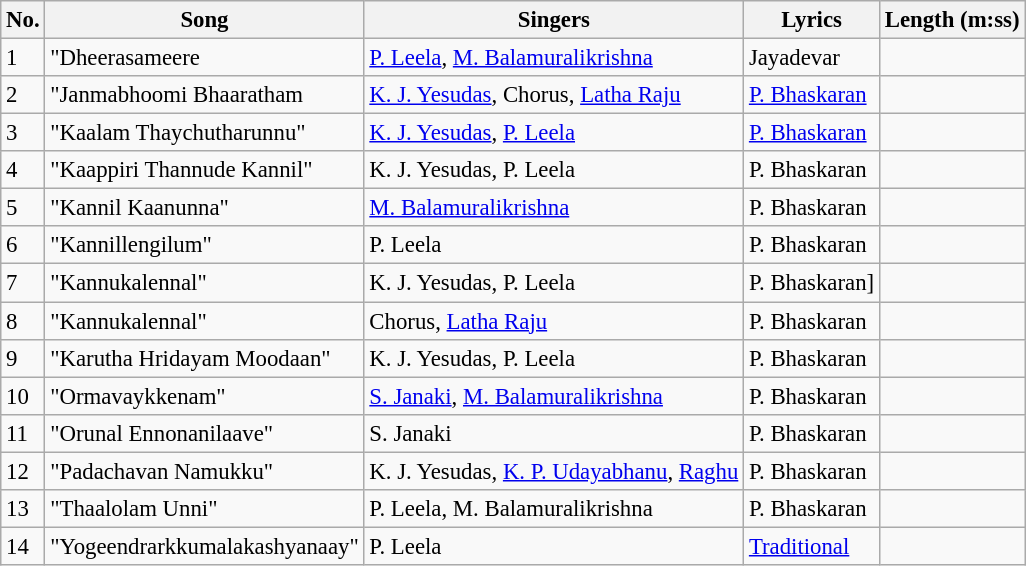<table class="wikitable" style="font-size:95%;">
<tr>
<th>No.</th>
<th>Song</th>
<th>Singers</th>
<th>Lyrics</th>
<th>Length (m:ss)</th>
</tr>
<tr>
<td>1</td>
<td>"Dheerasameere</td>
<td><a href='#'>P. Leela</a>, <a href='#'>M. Balamuralikrishna</a></td>
<td>Jayadevar</td>
<td></td>
</tr>
<tr>
<td>2</td>
<td>"Janmabhoomi Bhaaratham</td>
<td><a href='#'>K. J. Yesudas</a>, Chorus, <a href='#'>Latha Raju</a></td>
<td><a href='#'>P. Bhaskaran</a></td>
<td></td>
</tr>
<tr>
<td>3</td>
<td>"Kaalam Thaychutharunnu"</td>
<td><a href='#'>K. J. Yesudas</a>, <a href='#'>P. Leela</a></td>
<td><a href='#'>P. Bhaskaran</a></td>
<td></td>
</tr>
<tr>
<td>4</td>
<td>"Kaappiri Thannude Kannil"</td>
<td>K. J. Yesudas, P. Leela</td>
<td>P. Bhaskaran</td>
<td></td>
</tr>
<tr>
<td>5</td>
<td>"Kannil Kaanunna"</td>
<td><a href='#'>M. Balamuralikrishna</a></td>
<td>P. Bhaskaran</td>
<td></td>
</tr>
<tr>
<td>6</td>
<td>"Kannillengilum"</td>
<td>P. Leela</td>
<td>P. Bhaskaran</td>
<td></td>
</tr>
<tr>
<td>7</td>
<td>"Kannukalennal"</td>
<td>K. J. Yesudas, P. Leela</td>
<td>P. Bhaskaran]</td>
<td></td>
</tr>
<tr>
<td>8</td>
<td>"Kannukalennal"</td>
<td>Chorus, <a href='#'>Latha Raju</a></td>
<td>P. Bhaskaran</td>
<td></td>
</tr>
<tr>
<td>9</td>
<td>"Karutha Hridayam Moodaan"</td>
<td>K. J. Yesudas, P. Leela</td>
<td>P. Bhaskaran</td>
<td></td>
</tr>
<tr>
<td>10</td>
<td>"Ormavaykkenam"</td>
<td><a href='#'>S. Janaki</a>, <a href='#'>M. Balamuralikrishna</a></td>
<td>P. Bhaskaran</td>
<td></td>
</tr>
<tr>
<td>11</td>
<td>"Orunal Ennonanilaave"</td>
<td>S. Janaki</td>
<td>P. Bhaskaran</td>
<td></td>
</tr>
<tr>
<td>12</td>
<td>"Padachavan Namukku"</td>
<td>K. J. Yesudas, <a href='#'>K. P. Udayabhanu</a>, <a href='#'>Raghu</a></td>
<td>P. Bhaskaran</td>
<td></td>
</tr>
<tr>
<td>13</td>
<td>"Thaalolam Unni"</td>
<td>P. Leela, M. Balamuralikrishna</td>
<td>P. Bhaskaran</td>
<td></td>
</tr>
<tr>
<td>14</td>
<td>"Yogeendrarkkumalakashyanaay"</td>
<td>P. Leela</td>
<td><a href='#'>Traditional</a></td>
<td></td>
</tr>
</table>
